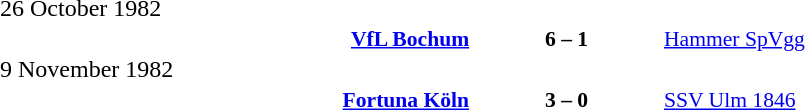<table width=100% cellspacing=1>
<tr>
<th width=25%></th>
<th width=10%></th>
<th width=25%></th>
<th></th>
</tr>
<tr>
<td>26 October 1982</td>
</tr>
<tr style=font-size:90%>
<td align=right><strong><a href='#'>VfL Bochum</a></strong></td>
<td align=center><strong>6 – 1</strong></td>
<td><a href='#'>Hammer SpVgg</a></td>
</tr>
<tr>
<td>9 November 1982</td>
</tr>
<tr style=font-size:90%>
<td align=right><strong><a href='#'>Fortuna Köln</a></strong></td>
<td align=center><strong>3 – 0</strong></td>
<td><a href='#'>SSV Ulm 1846</a></td>
</tr>
</table>
